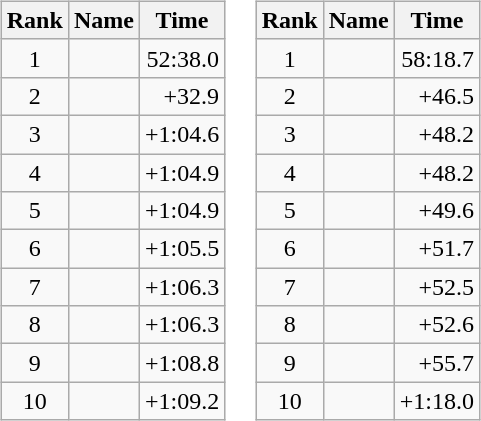<table border="0">
<tr>
<td valign="top"><br><table class="wikitable">
<tr>
<th>Rank</th>
<th>Name</th>
<th>Time</th>
</tr>
<tr>
<td style="text-align:center;">1</td>
<td></td>
<td align="right">52:38.0</td>
</tr>
<tr>
<td style="text-align:center;">2</td>
<td> </td>
<td align="right">+32.9</td>
</tr>
<tr>
<td style="text-align:center;">3</td>
<td></td>
<td align="right">+1:04.6</td>
</tr>
<tr>
<td style="text-align:center;">4</td>
<td></td>
<td align="right">+1:04.9</td>
</tr>
<tr>
<td style="text-align:center;">5</td>
<td></td>
<td align="right">+1:04.9</td>
</tr>
<tr>
<td style="text-align:center;">6</td>
<td></td>
<td align="right">+1:05.5</td>
</tr>
<tr>
<td style="text-align:center;">7</td>
<td></td>
<td align="right">+1:06.3</td>
</tr>
<tr>
<td style="text-align:center;">8</td>
<td></td>
<td align="right">+1:06.3</td>
</tr>
<tr>
<td style="text-align:center;">9</td>
<td></td>
<td align="right">+1:08.8</td>
</tr>
<tr>
<td style="text-align:center;">10</td>
<td></td>
<td align="right">+1:09.2</td>
</tr>
</table>
</td>
<td valign="top"><br><table class="wikitable">
<tr>
<th>Rank</th>
<th>Name</th>
<th>Time</th>
</tr>
<tr>
<td style="text-align:center;">1</td>
<td> </td>
<td align="right">58:18.7</td>
</tr>
<tr>
<td style="text-align:center;">2</td>
<td></td>
<td align="right">+46.5</td>
</tr>
<tr>
<td style="text-align:center;">3</td>
<td> </td>
<td align="right">+48.2</td>
</tr>
<tr>
<td style="text-align:center;">4</td>
<td></td>
<td align="right">+48.2</td>
</tr>
<tr>
<td style="text-align:center;">5</td>
<td></td>
<td align="right">+49.6</td>
</tr>
<tr>
<td style="text-align:center;">6</td>
<td></td>
<td align="right">+51.7</td>
</tr>
<tr>
<td style="text-align:center;">7</td>
<td></td>
<td align="right">+52.5</td>
</tr>
<tr>
<td style="text-align:center;">8</td>
<td></td>
<td align="right">+52.6</td>
</tr>
<tr>
<td style="text-align:center;">9</td>
<td></td>
<td align="right">+55.7</td>
</tr>
<tr>
<td style="text-align:center;">10</td>
<td></td>
<td align="right">+1:18.0</td>
</tr>
</table>
</td>
</tr>
</table>
